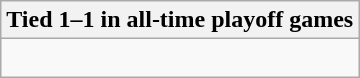<table class="wikitable collapsible collapsed">
<tr>
<th>Tied 1–1 in all-time playoff games</th>
</tr>
<tr>
<td><br>
</td>
</tr>
</table>
